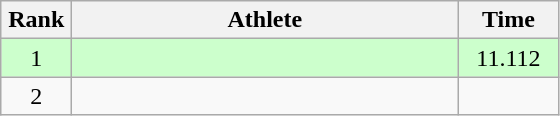<table class=wikitable style="text-align:center">
<tr>
<th width=40>Rank</th>
<th width=250>Athlete</th>
<th width=60>Time</th>
</tr>
<tr bgcolor="ccffcc">
<td>1</td>
<td align=left></td>
<td>11.112</td>
</tr>
<tr>
<td>2</td>
<td align=left></td>
<td></td>
</tr>
</table>
